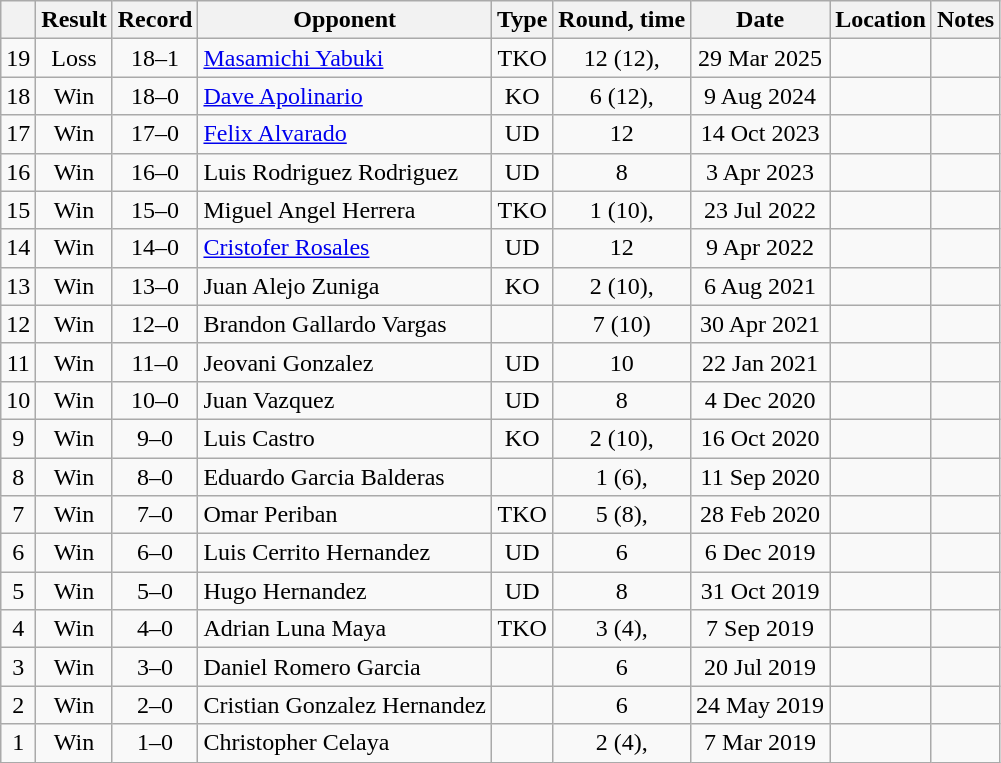<table class=wikitable style=text-align:center>
<tr>
<th></th>
<th>Result</th>
<th>Record</th>
<th>Opponent</th>
<th>Type</th>
<th>Round, time</th>
<th>Date</th>
<th>Location</th>
<th>Notes</th>
</tr>
<tr>
<td>19</td>
<td>Loss</td>
<td>18–1</td>
<td align=left><a href='#'>Masamichi Yabuki</a></td>
<td>TKO</td>
<td>12 (12), </td>
<td>29 Mar 2025</td>
<td align=left></td>
<td align=left></td>
</tr>
<tr>
<td>18</td>
<td>Win</td>
<td>18–0</td>
<td align=left><a href='#'>Dave Apolinario</a></td>
<td>KO</td>
<td>6 (12), </td>
<td>9 Aug 2024</td>
<td align=left></td>
<td align=left></td>
</tr>
<tr>
<td>17</td>
<td>Win</td>
<td>17–0</td>
<td align=left><a href='#'>Felix Alvarado</a></td>
<td>UD</td>
<td>12</td>
<td>14 Oct 2023</td>
<td align=left></td>
<td align=left></td>
</tr>
<tr>
<td>16</td>
<td>Win</td>
<td>16–0</td>
<td align=left>Luis Rodriguez Rodriguez</td>
<td>UD</td>
<td>8</td>
<td>3 Apr 2023</td>
<td align=left></td>
<td align=left></td>
</tr>
<tr>
<td>15</td>
<td>Win</td>
<td>15–0</td>
<td align=left>Miguel Angel Herrera</td>
<td>TKO</td>
<td>1 (10), </td>
<td>23 Jul 2022</td>
<td align=left></td>
<td align=left></td>
</tr>
<tr>
<td>14</td>
<td>Win</td>
<td>14–0</td>
<td align=left><a href='#'>Cristofer Rosales</a></td>
<td>UD</td>
<td>12</td>
<td>9 Apr 2022</td>
<td align=left></td>
<td align=left></td>
</tr>
<tr>
<td>13</td>
<td>Win</td>
<td>13–0</td>
<td align=left>Juan Alejo Zuniga</td>
<td>KO</td>
<td>2 (10), </td>
<td>6 Aug 2021</td>
<td align=left></td>
<td align=left></td>
</tr>
<tr>
<td>12</td>
<td>Win</td>
<td>12–0</td>
<td align=left>Brandon Gallardo Vargas</td>
<td></td>
<td>7 (10)</td>
<td>30 Apr 2021</td>
<td align=left></td>
<td align=left></td>
</tr>
<tr>
<td>11</td>
<td>Win</td>
<td>11–0</td>
<td align=left>Jeovani Gonzalez</td>
<td>UD</td>
<td>10</td>
<td>22 Jan 2021</td>
<td align=left></td>
<td align=left></td>
</tr>
<tr>
<td>10</td>
<td>Win</td>
<td>10–0</td>
<td align=left>Juan Vazquez</td>
<td>UD</td>
<td>8</td>
<td>4 Dec 2020</td>
<td align=left></td>
<td align=left></td>
</tr>
<tr>
<td>9</td>
<td>Win</td>
<td>9–0</td>
<td align=left>Luis Castro</td>
<td>KO</td>
<td>2 (10), </td>
<td>16 Oct 2020</td>
<td align=left></td>
<td align=left></td>
</tr>
<tr>
<td>8</td>
<td>Win</td>
<td>8–0</td>
<td align=left>Eduardo Garcia Balderas</td>
<td></td>
<td>1 (6), </td>
<td>11 Sep 2020</td>
<td align=left></td>
<td align=left></td>
</tr>
<tr>
<td>7</td>
<td>Win</td>
<td>7–0</td>
<td align=left>Omar Periban</td>
<td>TKO</td>
<td>5 (8), </td>
<td>28 Feb 2020</td>
<td align=left></td>
<td align=left></td>
</tr>
<tr>
<td>6</td>
<td>Win</td>
<td>6–0</td>
<td align=left>Luis Cerrito Hernandez</td>
<td>UD</td>
<td>6</td>
<td>6 Dec 2019</td>
<td align=left></td>
<td align=left></td>
</tr>
<tr>
<td>5</td>
<td>Win</td>
<td>5–0</td>
<td align=left>Hugo Hernandez</td>
<td>UD</td>
<td>8</td>
<td>31 Oct 2019</td>
<td align=left></td>
<td align=left></td>
</tr>
<tr>
<td>4</td>
<td>Win</td>
<td>4–0</td>
<td align=left>Adrian Luna Maya</td>
<td>TKO</td>
<td>3 (4), </td>
<td>7 Sep 2019</td>
<td align=left></td>
<td align=left></td>
</tr>
<tr>
<td>3</td>
<td>Win</td>
<td>3–0</td>
<td align=left>Daniel Romero Garcia</td>
<td></td>
<td>6</td>
<td>20 Jul 2019</td>
<td align=left></td>
<td align=left></td>
</tr>
<tr>
<td>2</td>
<td>Win</td>
<td>2–0</td>
<td align=left>Cristian Gonzalez Hernandez</td>
<td></td>
<td>6</td>
<td>24 May 2019</td>
<td align=left></td>
<td align=left></td>
</tr>
<tr>
<td>1</td>
<td>Win</td>
<td>1–0</td>
<td align=left>Christopher Celaya</td>
<td></td>
<td>2 (4), </td>
<td>7 Mar 2019</td>
<td align=left></td>
<td align=left></td>
</tr>
</table>
